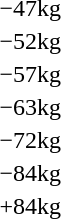<table>
<tr>
<td>−47kg</td>
<td></td>
<td></td>
<td></td>
</tr>
<tr>
<td>−52kg</td>
<td></td>
<td></td>
<td></td>
</tr>
<tr>
<td>−57kg</td>
<td></td>
<td></td>
<td></td>
</tr>
<tr>
<td>−63kg</td>
<td></td>
<td></td>
<td></td>
</tr>
<tr>
<td>−72kg</td>
<td></td>
<td></td>
<td></td>
</tr>
<tr>
<td>−84kg</td>
<td></td>
<td></td>
<td></td>
</tr>
<tr>
<td>+84kg</td>
<td></td>
<td></td>
<td></td>
</tr>
</table>
